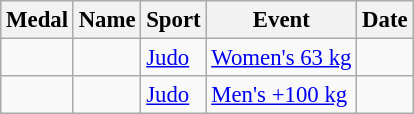<table class="wikitable sortable" style="font-size: 95%">
<tr>
<th>Medal</th>
<th>Name</th>
<th>Sport</th>
<th>Event</th>
<th>Date</th>
</tr>
<tr>
<td></td>
<td></td>
<td><a href='#'>Judo</a></td>
<td><a href='#'>Women's 63 kg</a></td>
<td></td>
</tr>
<tr>
<td></td>
<td></td>
<td><a href='#'>Judo</a></td>
<td><a href='#'>Men's +100 kg</a></td>
<td></td>
</tr>
</table>
